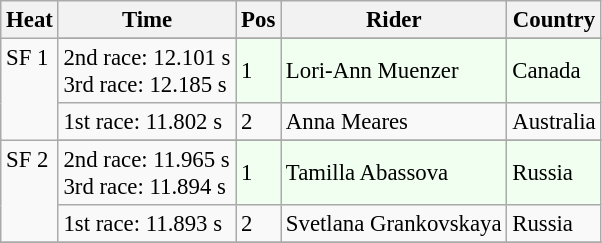<table class="wikitable" style="font-size:95%;">
<tr>
<th>Heat</th>
<th>Time</th>
<th>Pos</th>
<th>Rider</th>
<th>Country</th>
</tr>
<tr>
<td rowspan=3 valign="top">SF 1</td>
</tr>
<tr>
<td>2nd race: 12.101 s<br>3rd race: 12.185 s</td>
<td bgcolor="honeydew">1</td>
<td bgcolor="honeydew">Lori-Ann Muenzer</td>
<td bgcolor="honeydew">Canada</td>
</tr>
<tr>
<td>1st race: 11.802 s</td>
<td>2</td>
<td>Anna Meares</td>
<td>Australia</td>
</tr>
<tr>
<td rowspan=3 valign="top">SF 2</td>
</tr>
<tr>
<td>2nd race: 11.965 s<br>3rd race: 11.894 s</td>
<td bgcolor="honeydew">1</td>
<td bgcolor="honeydew">Tamilla Abassova</td>
<td bgcolor="honeydew">Russia</td>
</tr>
<tr>
<td>1st race: 11.893 s</td>
<td>2</td>
<td>Svetlana Grankovskaya</td>
<td>Russia</td>
</tr>
<tr>
</tr>
</table>
